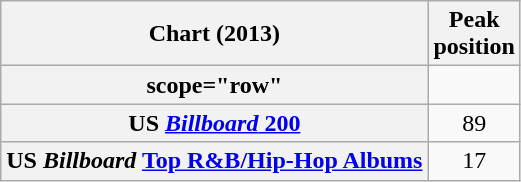<table class="wikitable sortable plainrowheaders" style="text-align:center;">
<tr>
<th scope="col">Chart (2013)</th>
<th scope="col">Peak<br>position</th>
</tr>
<tr>
<th>scope="row" </th>
</tr>
<tr>
<th scope="row">US <a href='#'><em>Billboard</em> 200</a></th>
<td style="text-align:center;">89</td>
</tr>
<tr>
<th scope="row">US <em>Billboard</em> <a href='#'>Top R&B/Hip-Hop Albums</a></th>
<td style="text-align:center;">17</td>
</tr>
</table>
